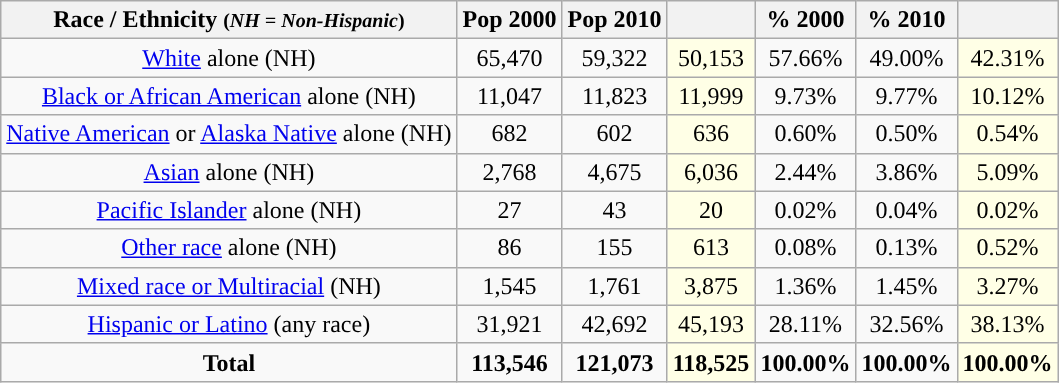<table class="wikitable" style="text-align:center;">
<tr>
<th>Race / Ethnicity <small>(<em>NH = Non-Hispanic</em>)</small></th>
<th>Pop 2000</th>
<th>Pop 2010</th>
<th></th>
<th>% 2000</th>
<th>% 2010</th>
<th></th>
</tr>
<tr>
<td><a href='#'>White</a> alone (NH)</td>
<td>65,470</td>
<td>59,322</td>
<td style='background: #ffffe6;'>50,153</td>
<td>57.66%</td>
<td>49.00%</td>
<td style='background: #ffffe6;'>42.31%</td>
</tr>
<tr>
<td><a href='#'>Black or African American</a> alone (NH)</td>
<td>11,047</td>
<td>11,823</td>
<td style='background: #ffffe6;'>11,999</td>
<td>9.73%</td>
<td>9.77%</td>
<td style='background: #ffffe6;'>10.12%</td>
</tr>
<tr>
<td><a href='#'>Native American</a> or <a href='#'>Alaska Native</a> alone (NH)</td>
<td>682</td>
<td>602</td>
<td style='background: #ffffe6;'>636</td>
<td>0.60%</td>
<td>0.50%</td>
<td style='background: #ffffe6;'>0.54%</td>
</tr>
<tr>
<td><a href='#'>Asian</a> alone (NH)</td>
<td>2,768</td>
<td>4,675</td>
<td style='background: #ffffe6;'>6,036</td>
<td>2.44%</td>
<td>3.86%</td>
<td style='background: #ffffe6;'>5.09%</td>
</tr>
<tr>
<td><a href='#'>Pacific Islander</a> alone (NH)</td>
<td>27</td>
<td>43</td>
<td style='background: #ffffe6;'>20</td>
<td>0.02%</td>
<td>0.04%</td>
<td style='background: #ffffe6;'>0.02%</td>
</tr>
<tr>
<td><a href='#'>Other race</a> alone (NH)</td>
<td>86</td>
<td>155</td>
<td style='background: #ffffe6;'>613</td>
<td>0.08%</td>
<td>0.13%</td>
<td style='background: #ffffe6;'>0.52%</td>
</tr>
<tr>
<td><a href='#'>Mixed race or Multiracial</a> (NH)</td>
<td>1,545</td>
<td>1,761</td>
<td style='background: #ffffe6;'>3,875</td>
<td>1.36%</td>
<td>1.45%</td>
<td style='background: #ffffe6;'>3.27%</td>
</tr>
<tr>
<td><a href='#'>Hispanic or Latino</a> (any race)</td>
<td>31,921</td>
<td>42,692</td>
<td style='background: #ffffe6;'>45,193</td>
<td>28.11%</td>
<td>32.56%</td>
<td style='background: #ffffe6;'>38.13%</td>
</tr>
<tr>
<td><strong>Total</strong></td>
<td><strong>113,546</strong></td>
<td><strong>121,073</strong></td>
<td style='background: #ffffe6;'><strong>118,525</strong></td>
<td><strong>100.00%</strong></td>
<td><strong>100.00%</strong></td>
<td style='background: #ffffe6;'><strong>100.00%</strong></td>
</tr>
</table>
